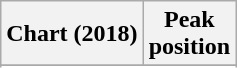<table class="wikitable sortable plainrowheaders" style="text-align:center">
<tr>
<th scope="col">Chart (2018)</th>
<th scope="col">Peak<br> position</th>
</tr>
<tr>
</tr>
<tr>
</tr>
<tr>
</tr>
</table>
